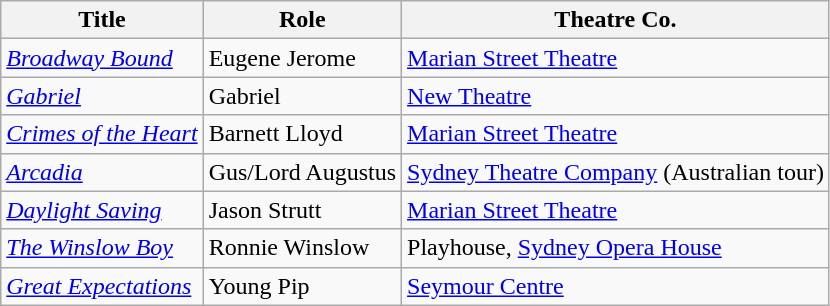<table class="wikitable">
<tr>
<th>Title</th>
<th>Role</th>
<th>Theatre Co.</th>
</tr>
<tr>
<td><em><a href='#'>Broadway Bound</a></em></td>
<td>Eugene Jerome</td>
<td><a href='#'>Marian Street Theatre</a></td>
</tr>
<tr>
<td><em><a href='#'>Gabriel</a></em></td>
<td>Gabriel</td>
<td><a href='#'>New Theatre</a></td>
</tr>
<tr>
<td><em><a href='#'>Crimes of the Heart</a></em></td>
<td>Barnett Lloyd</td>
<td><a href='#'>Marian Street Theatre</a></td>
</tr>
<tr>
<td><em><a href='#'>Arcadia</a></em></td>
<td>Gus/Lord Augustus</td>
<td><a href='#'>Sydney Theatre Company</a> (Australian tour)</td>
</tr>
<tr>
<td><em><a href='#'>Daylight Saving</a></em></td>
<td>Jason Strutt</td>
<td><a href='#'>Marian Street Theatre</a></td>
</tr>
<tr>
<td><em><a href='#'>The Winslow Boy</a></em></td>
<td>Ronnie Winslow</td>
<td>Playhouse, <a href='#'>Sydney Opera House</a></td>
</tr>
<tr>
<td><em><a href='#'>Great Expectations</a></em></td>
<td>Young Pip</td>
<td><a href='#'>Seymour Centre</a></td>
</tr>
</table>
